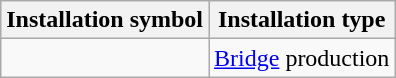<table class="wikitable">
<tr>
<th>Installation symbol</th>
<th>Installation type</th>
</tr>
<tr>
<td></td>
<td><a href='#'>Bridge</a> production</td>
</tr>
</table>
